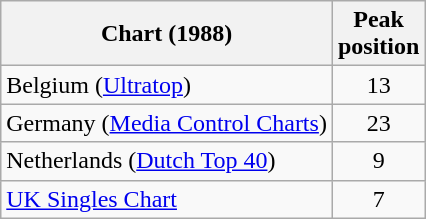<table class="wikitable sortable">
<tr>
<th>Chart (1988)</th>
<th>Peak<br>position</th>
</tr>
<tr>
<td>Belgium (<a href='#'>Ultratop</a>)</td>
<td style="text-align:center;">13</td>
</tr>
<tr>
<td>Germany (<a href='#'>Media Control Charts</a>)</td>
<td style="text-align:center;">23</td>
</tr>
<tr>
<td>Netherlands (<a href='#'>Dutch Top 40</a>)</td>
<td style="text-align:center;">9</td>
</tr>
<tr>
<td><a href='#'>UK Singles Chart</a></td>
<td style="text-align:center;">7</td>
</tr>
</table>
